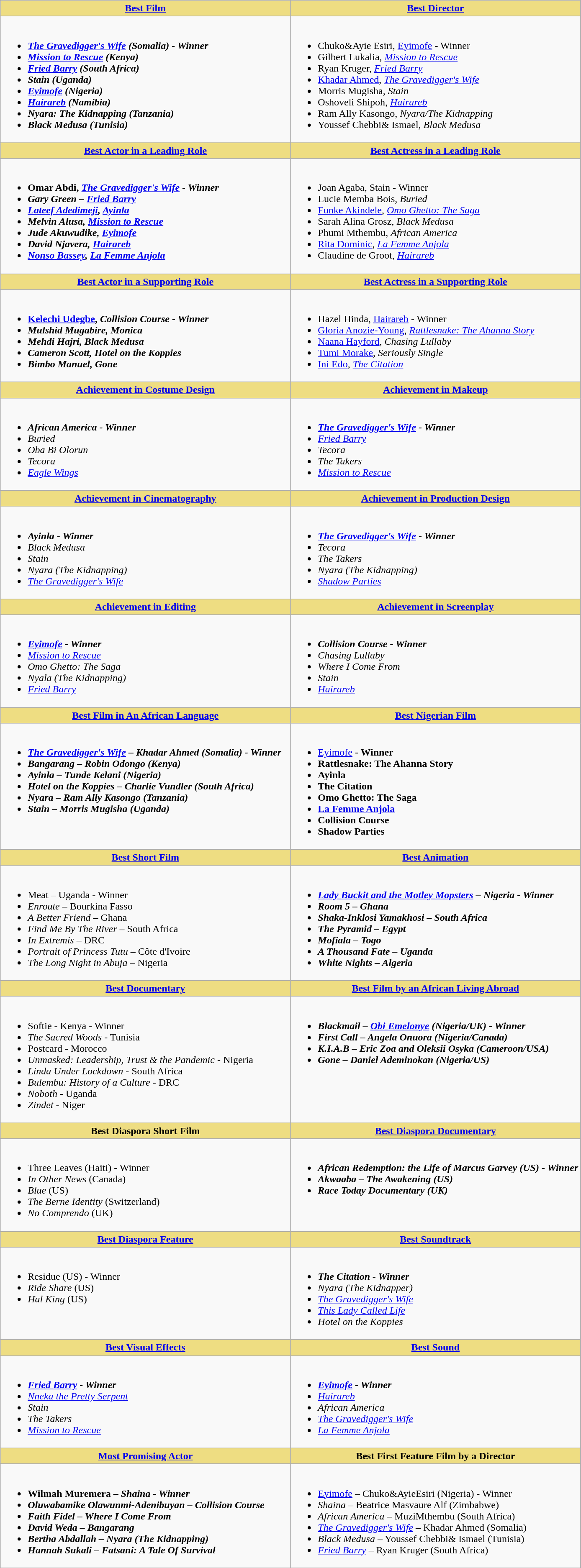<table class="wikitable">
<tr>
<th style="background:#EEDD82; width:50%"><a href='#'>Best Film</a></th>
<th style="background:#EEDD82; width:50%"><a href='#'>Best Director</a></th>
</tr>
<tr>
<td valign="top"><br><ul><li><strong><em><a href='#'>The Gravedigger's Wife</a><em> (Somalia) - Winner<strong></li><li></em><a href='#'>Mission to Rescue</a><em> (Kenya)</li><li></em><a href='#'>Fried Barry</a><em> (South Africa)</li><li></em>Stain<em> (Uganda)</li><li></em><a href='#'>Eyimofe</a><em> (Nigeria)</li><li></em><a href='#'>Hairareb</a><em> (Namibia)</li><li></em>Nyara: The Kidnapping<em> (Tanzania)</li><li></em>Black Medusa<em> (Tunisia)</li></ul></td>
<td valign="top"><br><ul><li></strong>Chuko&Ayie Esiri, </em><a href='#'>Eyimofe</a> - Winner</em></strong></li><li>Gilbert Lukalia, <em><a href='#'>Mission to Rescue</a></em></li><li>Ryan Kruger, <em><a href='#'>Fried Barry</a></em></li><li><a href='#'>Khadar Ahmed</a>, <em><a href='#'>The Gravedigger's Wife</a></em></li><li>Morris Mugisha, <em>Stain</em></li><li>Oshoveli Shipoh, <em><a href='#'>Hairareb</a></em></li><li>Ram Ally Kasongo, <em>Nyara/The Kidnapping</em></li><li>Youssef Chebbi& Ismael, <em>Black Medusa</em></li></ul></td>
</tr>
<tr>
<th style="background:#EEDD82; width:50%"><a href='#'>Best Actor in a Leading Role</a></th>
<th style="background:#EEDD82; width:50%"><a href='#'>Best Actress in a Leading Role</a></th>
</tr>
<tr>
<td valign="top"><br><ul><li><strong>Omar Abdi, <em><a href='#'>The Gravedigger's Wife</a> - Winner<strong><em></li><li>Gary Green – </em><a href='#'>Fried Barry</a><em></li><li><a href='#'>Lateef Adedimeji</a>, </em><a href='#'>Ayinla</a><em></li><li>Melvin Alusa, </em><a href='#'>Mission to Rescue</a><em></li><li>Jude Akuwudike, </em><a href='#'>Eyimofe</a><em></li><li>David Njavera, </em><a href='#'>Hairareb</a><em></li><li><a href='#'>Nonso Bassey</a>, </em><a href='#'>La Femme Anjola</a><em></li></ul></td>
<td valign="top"><br><ul><li></strong>Joan Agaba, </em>Stain - Winner</em></strong></li><li>Lucie Memba Bois, <em>Buried</em></li><li><a href='#'>Funke Akindele</a>, <em><a href='#'>Omo Ghetto: The Saga</a></em></li><li>Sarah Alina Grosz, <em>Black Medusa</em></li><li>Phumi Mthembu, <em>African America</em></li><li><a href='#'>Rita Dominic</a>, <em><a href='#'>La Femme Anjola</a></em></li><li>Claudine de Groot, <em><a href='#'>Hairareb</a></em></li></ul></td>
</tr>
<tr>
<th style="background:#EEDD82; width:50%"><a href='#'>Best Actor in a Supporting Role</a></th>
<th style="background:#EEDD82; width:50%"><a href='#'>Best Actress in a Supporting Role</a></th>
</tr>
<tr>
<td valign="top"><br><ul><li><strong><a href='#'>Kelechi Udegbe</a>, <em>Collision Course - Winner<strong><em></li><li>Mulshid Mugabire, </em>Monica<em></li><li>Mehdi Hajri, </em>Black Medusa<em></li><li>Cameron Scott, </em>Hotel on the Koppies<em></li><li>Bimbo Manuel, </em>Gone<em></li></ul></td>
<td valign="top"><br><ul><li></strong>Hazel Hinda, </em><a href='#'>Hairareb</a> - Winner</em></strong></li><li><a href='#'>Gloria Anozie-Young</a>, <em><a href='#'>Rattlesnake: The Ahanna Story</a></em></li><li><a href='#'>Naana Hayford</a>, <em>Chasing Lullaby</em></li><li><a href='#'>Tumi Morake</a>, <em>Seriously Single</em></li><li><a href='#'>Ini Edo</a>, <em><a href='#'>The Citation</a></em></li></ul></td>
</tr>
<tr>
<th style="background:#EEDD82; width:50%"><a href='#'>Achievement in Costume Design</a></th>
<th style="background:#EEDD82; width:50%"><a href='#'>Achievement in Makeup</a></th>
</tr>
<tr>
<td valign="top"><br><ul><li><strong><em>African America - Winner</em></strong></li><li><em>Buried</em></li><li><em>Oba Bi Olorun</em></li><li><em>Tecora</em></li><li><em><a href='#'>Eagle Wings</a></em></li></ul></td>
<td valign="top"><br><ul><li><strong><em><a href='#'>The Gravedigger's Wife</a><strong> </strong>- Winner</em></strong></li><li><em><a href='#'>Fried Barry</a></em></li><li><em>Tecora</em></li><li><em>The Takers</em></li><li><em><a href='#'>Mission to Rescue</a></em></li></ul></td>
</tr>
<tr>
<th style="background:#EEDD82; width:50%"><a href='#'>Achievement in Cinematography</a></th>
<th style="background:#EEDD82; width:50%"><a href='#'>Achievement in Production Design</a></th>
</tr>
<tr>
<td valign="top"><br><ul><li><strong><em>Ayinla - Winner</em></strong></li><li><em>Black Medusa</em></li><li><em>Stain</em></li><li><em>Nyara (The Kidnapping)</em></li><li><em><a href='#'>The Gravedigger's Wife</a></em></li></ul></td>
<td valign="top"><br><ul><li><strong><em><a href='#'>The Gravedigger's Wife</a><strong> </strong>- Winner</em></strong></li><li><em>Tecora</em></li><li><em>The Takers</em></li><li><em>Nyara (The Kidnapping)</em></li><li><em><a href='#'>Shadow Parties</a></em></li></ul></td>
</tr>
<tr>
<th style="background:#EEDD82; width:50%"><a href='#'>Achievement in Editing</a></th>
<th style="background:#EEDD82; width:50%"><a href='#'>Achievement in Screenplay</a></th>
</tr>
<tr>
<td valign="top"><br><ul><li><strong><em><a href='#'>Eyimofe</a><strong> </strong>- Winner</em></strong></li><li><em><a href='#'>Mission to Rescue</a></em></li><li><em>Omo Ghetto: The Saga</em></li><li><em>Nyala (The Kidnapping)</em></li><li><em><a href='#'>Fried Barry</a></em></li></ul></td>
<td valign="top"><br><ul><li><strong><em>Collision Course - Winner</em></strong></li><li><em>Chasing Lullaby</em></li><li><em>Where I Come From</em></li><li><em>Stain</em></li><li><em><a href='#'>Hairareb</a></em></li></ul></td>
</tr>
<tr>
<th style="background:#EEDD82; width:50%"><a href='#'>Best Film in An African Language</a></th>
<th style="background:#EEDD82; width:50%"><a href='#'>Best Nigerian Film</a></th>
</tr>
<tr>
<td valign="top"><br><ul><li><strong><em><a href='#'>The Gravedigger's Wife</a><em> – Khadar Ahmed (Somalia) - Winner<strong></li><li></em>Bangarang<em> – Robin Odongo (Kenya)</li><li></em>Ayinla<em> – Tunde Kelani (Nigeria)</li><li></em>Hotel on the Koppies<em> – Charlie Vundler (South Africa)</li><li></em>Nyara<em> – Ram Ally Kasongo (Tanzania)</li><li></em>Stain<em> – Morris Mugisha (Uganda)</li></ul></td>
<td valign="top"><br><ul><li></em></strong><a href='#'>Eyimofe</a></strong> <strong>- Winner<strong><em></li><li></em>Rattlesnake: The Ahanna Story<em></li><li></em>Ayinla<em></li><li></em>The Citation<em></li><li></em>Omo Ghetto: The Saga<em></li><li></em><a href='#'>La Femme Anjola</a><em></li><li></em>Collision Course<em></li><li></em>Shadow Parties<em></li></ul></td>
</tr>
<tr>
<th style="background:#EEDD82; width:50%"><a href='#'>Best Short Film</a></th>
<th style="background:#EEDD82; width:50%"><a href='#'>Best Animation</a></th>
</tr>
<tr>
<td valign="top"><br><ul><li></em></strong>Meat</em> – Uganda - Winner</strong></li><li><em>Enroute</em> – Bourkina Fasso</li><li><em>A Better Friend</em> – Ghana</li><li><em>Find Me By The River</em> – South Africa</li><li><em>In Extremis</em> – DRC</li><li><em>Portrait of Princess Tutu</em> – Côte d'Ivoire</li><li><em>The Long Night in Abuja</em> – Nigeria</li></ul></td>
<td valign="top"><br><ul><li><strong><em><a href='#'>Lady Buckit and the Motley Mopsters</a><em> – Nigeria - Winner<strong></li><li></em>Room 5<em> – Ghana</li><li></em>Shaka-Inklosi Yamakhosi<em> – South Africa</li><li></em>The Pyramid<em> – Egypt</li><li></em>Mofiala<em> – Togo</li><li></em>A Thousand Fate<em> – Uganda</li><li></em>White Nights<em> – Algeria</li></ul></td>
</tr>
<tr>
<th style="background:#EEDD82; width:50%"><a href='#'>Best Documentary</a></th>
<th style="background:#EEDD82; width:50%"><a href='#'>Best Film by an African Living Abroad</a></th>
</tr>
<tr>
<td valign="top"><br><ul><li></em></strong>Softie</em> - Kenya - Winner</strong></li><li><em>The Sacred Woods</em> - Tunisia</li><li>Postcard - Morocco</li><li><em>Unmasked: Leadership, Trust & the Pandemic</em> - Nigeria</li><li><em>Linda Under Lockdown</em> - South Africa</li><li><em>Bulembu: History of a Culture</em> - DRC</li><li><em>Noboth</em> - Uganda</li><li><em>Zindet</em> - Niger</li></ul></td>
<td valign="top"><br><ul><li><strong><em>Blackmail<em> – <a href='#'>Obi Emelonye</a> (Nigeria/UK) - Winner<strong></li><li></em>First Call<em> – Angela Onuora (Nigeria/Canada)</li><li></em>K.I.A.B<em> – Eric Zoa and Oleksii Osyka (Cameroon/USA)</li><li></em>Gone<em> – Daniel Ademinokan (Nigeria/US)</li></ul></td>
</tr>
<tr>
<th style="background:#EEDD82; width:50%">Best Diaspora Short Film</th>
<th style="background:#EEDD82; width:50%"><a href='#'>Best Diaspora Documentary</a></th>
</tr>
<tr>
<td valign="top"><br><ul><li></em></strong>Three Leaves</em> (Haiti) - Winner</strong></li><li><em>In Other News</em> (Canada)</li><li><em>Blue</em> (US)</li><li><em>The Berne Identity</em> (Switzerland)</li><li><em>No Comprendo</em> (UK)</li></ul></td>
<td valign="top"><br><ul><li><strong><em>African Redemption: the Life of Marcus Garvey<em> (US) - Winner<strong></li><li></em>Akwaaba – The Awakening<em> (US)</li><li></em>Race Today Documentary<em> (UK)</li></ul></td>
</tr>
<tr>
<th style="background:#EEDD82; width:50%"><a href='#'>Best Diaspora Feature</a></th>
<th style="background:#EEDD82; width:50%"><a href='#'>Best Soundtrack</a></th>
</tr>
<tr>
<td valign="top"><br><ul><li></em></strong>Residue</em> (US) - Winner</strong></li><li><em>Ride Share</em> (US)</li><li><em>Hal King</em> (US)</li></ul></td>
<td valign="top"><br><ul><li><strong><em>The Citation - Winner</em></strong></li><li><em>Nyara (The Kidnapper)</em></li><li><em><a href='#'>The Gravedigger's Wife</a></em></li><li><em><a href='#'>This Lady Called Life</a></em></li><li><em>Hotel on the Koppies</em></li></ul></td>
</tr>
<tr>
<th style="background:#EEDD82; width:50%"><a href='#'>Best Visual Effects</a></th>
<th style="background:#EEDD82; width:50%"><a href='#'>Best Sound</a></th>
</tr>
<tr>
<td valign="top"><br><ul><li><strong><em><a href='#'>Fried Barry</a><strong> </strong>- Winner</em></strong></li><li><em><a href='#'>Nneka the Pretty Serpent</a></em></li><li><em>Stain</em></li><li><em>The Takers</em></li><li><em><a href='#'>Mission to Rescue</a></em></li></ul></td>
<td valign="top"><br><ul><li><strong><em><a href='#'>Eyimofe</a><strong> </strong>- Winner</em></strong></li><li><em><a href='#'>Hairareb</a></em></li><li><em>African America</em></li><li><em><a href='#'>The Gravedigger's Wife</a></em></li><li><em><a href='#'>La Femme Anjola</a></em></li></ul></td>
</tr>
<tr>
<th style="background:#EEDD82; width:50%"><a href='#'>Most Promising Actor</a></th>
<th style="background:#EEDD82; width:50%">Best First Feature Film by a Director</th>
</tr>
<tr>
<td valign="top"><br><ul><li><strong>Wilmah Muremera – <em>Shaina - Winner<strong><em></li><li>Oluwabamike Olawunmi-Adenibuyan – </em>Collision Course<em></li><li>Faith Fidel – </em>Where I Come From<em></li><li>David Weda – </em>Bangarang<em></li><li>Bertha Abdallah – </em>Nyara (The Kidnapping)<em></li><li>Hannah Sukali – </em>Fatsani: A Tale Of Survival<em></li></ul></td>
<td valign="top"><br><ul><li></em></strong><a href='#'>Eyimofe</a></em> – Chuko&AyieEsiri (Nigeria) - Winner</strong></li><li><em>Shaina</em> – Beatrice Masvaure Alf (Zimbabwe)</li><li><em>African America</em> – MuziMthembu (South Africa)</li><li><em><a href='#'>The Gravedigger's Wife</a></em> – Khadar Ahmed (Somalia)</li><li><em>Black Medusa</em> – Youssef Chebbi& Ismael (Tunisia)</li><li><em><a href='#'>Fried Barry</a></em> – Ryan Kruger (South Africa)</li></ul></td>
</tr>
</table>
